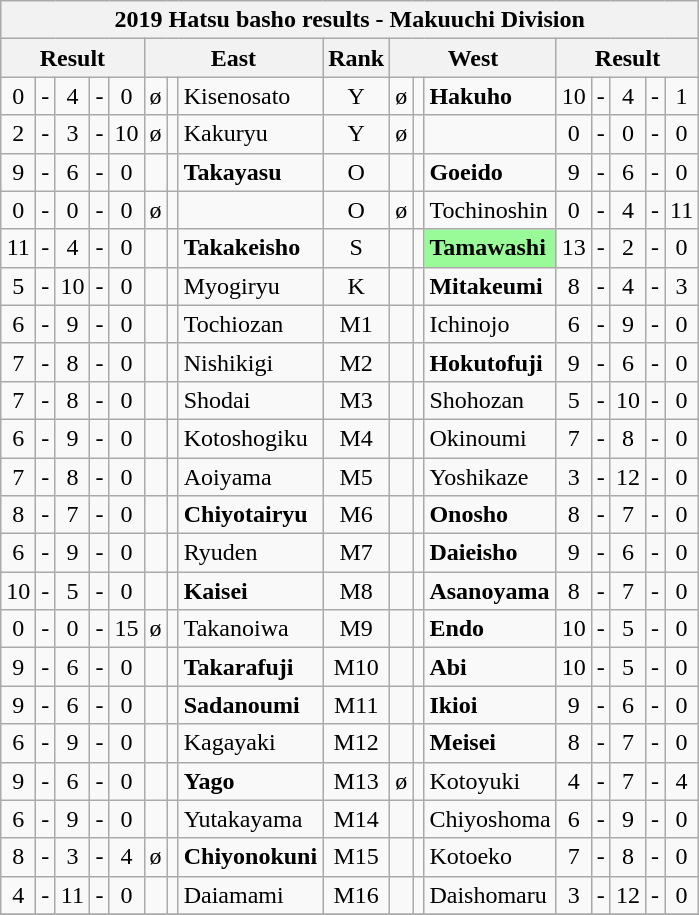<table class="wikitable">
<tr>
<th colspan="17">2019 Hatsu basho results - Makuuchi Division</th>
</tr>
<tr>
<th colspan="5">Result</th>
<th colspan="3">East</th>
<th>Rank</th>
<th colspan="3">West</th>
<th colspan="5">Result</th>
</tr>
<tr>
<td align=center>0</td>
<td align=center>-</td>
<td align=center>4</td>
<td align=center>-</td>
<td align=center>0</td>
<td align=center>ø</td>
<td align=center></td>
<td>Kisenosato</td>
<td align=center>Y</td>
<td align=center>ø</td>
<td align=center></td>
<td><strong>Hakuho</strong></td>
<td align=center>10</td>
<td align=center>-</td>
<td align=center>4</td>
<td align=center>-</td>
<td align=center>1</td>
</tr>
<tr>
<td align=center>2</td>
<td align=center>-</td>
<td align=center>3</td>
<td align=center>-</td>
<td align=center>10</td>
<td align=center>ø</td>
<td align=center></td>
<td>Kakuryu</td>
<td align=center>Y</td>
<td align=center>ø</td>
<td align=center></td>
<td></td>
<td align=center>0</td>
<td align=center>-</td>
<td align=center>0</td>
<td align=center>-</td>
<td align=center>0</td>
</tr>
<tr>
<td align=center>9</td>
<td align=center>-</td>
<td align=center>6</td>
<td align=center>-</td>
<td align=center>0</td>
<td align=center></td>
<td align=center></td>
<td><strong>Takayasu</strong></td>
<td align=center>O</td>
<td align=center></td>
<td align=center></td>
<td><strong>Goeido</strong></td>
<td align=center>9</td>
<td align=center>-</td>
<td align=center>6</td>
<td align=center>-</td>
<td align=center>0</td>
</tr>
<tr>
<td align=center>0</td>
<td align=center>-</td>
<td align=center>0</td>
<td align=center>-</td>
<td align=center>0</td>
<td align=center>ø</td>
<td align=center></td>
<td></td>
<td align=center>O</td>
<td align=center>ø</td>
<td align=center></td>
<td>Tochinoshin</td>
<td align=center>0</td>
<td align=center>-</td>
<td align=center>4</td>
<td align=center>-</td>
<td align=center>11</td>
</tr>
<tr>
<td align=center>11</td>
<td align=center>-</td>
<td align=center>4</td>
<td align=center>-</td>
<td align=center>0</td>
<td align=center></td>
<td align=center></td>
<td><strong>Takakeisho</strong></td>
<td align=center>S</td>
<td align=center></td>
<td align=center></td>
<td style="background: PaleGreen;"><strong>Tamawashi</strong></td>
<td align=center>13</td>
<td align=center>-</td>
<td align=center>2</td>
<td align=center>-</td>
<td align=center>0</td>
</tr>
<tr>
<td align=center>5</td>
<td align=center>-</td>
<td align=center>10</td>
<td align=center>-</td>
<td align=center>0</td>
<td align=center></td>
<td align=center></td>
<td>Myogiryu</td>
<td align=center>K</td>
<td align=center></td>
<td align=center></td>
<td><strong>Mitakeumi</strong></td>
<td align=center>8</td>
<td align=center>-</td>
<td align=center>4</td>
<td align=center>-</td>
<td align=center>3</td>
</tr>
<tr>
<td align=center>6</td>
<td align=center>-</td>
<td align=center>9</td>
<td align=center>-</td>
<td align=center>0</td>
<td align=center></td>
<td align=center></td>
<td>Tochiozan</td>
<td align=center>M1</td>
<td align=center></td>
<td align=center></td>
<td>Ichinojo</td>
<td align=center>6</td>
<td align=center>-</td>
<td align=center>9</td>
<td align=center>-</td>
<td align=center>0</td>
</tr>
<tr>
<td align=center>7</td>
<td align=center>-</td>
<td align=center>8</td>
<td align=center>-</td>
<td align=center>0</td>
<td align=center></td>
<td align=center></td>
<td>Nishikigi</td>
<td align=center>M2</td>
<td align=center></td>
<td align=center></td>
<td><strong>Hokutofuji</strong></td>
<td align=center>9</td>
<td align=center>-</td>
<td align=center>6</td>
<td align=center>-</td>
<td align=center>0</td>
</tr>
<tr>
<td align=center>7</td>
<td align=center>-</td>
<td align=center>8</td>
<td align=center>-</td>
<td align=center>0</td>
<td align=center></td>
<td align=center></td>
<td>Shodai</td>
<td align=center>M3</td>
<td align=center></td>
<td align=center></td>
<td>Shohozan</td>
<td align=center>5</td>
<td align=center>-</td>
<td align=center>10</td>
<td align=center>-</td>
<td align=center>0</td>
</tr>
<tr>
<td align=center>6</td>
<td align=center>-</td>
<td align=center>9</td>
<td align=center>-</td>
<td align=center>0</td>
<td align=center></td>
<td align=center></td>
<td>Kotoshogiku</td>
<td align=center>M4</td>
<td align=center></td>
<td align=center></td>
<td>Okinoumi</td>
<td align=center>7</td>
<td align=center>-</td>
<td align=center>8</td>
<td align=center>-</td>
<td align=center>0</td>
</tr>
<tr>
<td align=center>7</td>
<td align=center>-</td>
<td align=center>8</td>
<td align=center>-</td>
<td align=center>0</td>
<td align=center></td>
<td align=center></td>
<td>Aoiyama</td>
<td align=center>M5</td>
<td align=center></td>
<td align=center></td>
<td>Yoshikaze</td>
<td align=center>3</td>
<td align=center>-</td>
<td align=center>12</td>
<td align=center>-</td>
<td align=center>0</td>
</tr>
<tr>
<td align=center>8</td>
<td align=center>-</td>
<td align=center>7</td>
<td align=center>-</td>
<td align=center>0</td>
<td align=center></td>
<td align=center></td>
<td><strong>Chiyotairyu</strong></td>
<td align=center>M6</td>
<td align=center></td>
<td align=center></td>
<td><strong>Onosho</strong></td>
<td align=center>8</td>
<td align=center>-</td>
<td align=center>7</td>
<td align=center>-</td>
<td align=center>0</td>
</tr>
<tr>
<td align=center>6</td>
<td align=center>-</td>
<td align=center>9</td>
<td align=center>-</td>
<td align=center>0</td>
<td align=center></td>
<td align=center></td>
<td>Ryuden</td>
<td align=center>M7</td>
<td align=center></td>
<td align=center></td>
<td><strong>Daieisho</strong></td>
<td align=center>9</td>
<td align=center>-</td>
<td align=center>6</td>
<td align=center>-</td>
<td align=center>0</td>
</tr>
<tr>
<td align=center>10</td>
<td align=center>-</td>
<td align=center>5</td>
<td align=center>-</td>
<td align=center>0</td>
<td align=center></td>
<td align=center></td>
<td><strong>Kaisei</strong></td>
<td align=center>M8</td>
<td align=center></td>
<td align=center></td>
<td><strong>Asanoyama</strong></td>
<td align=center>8</td>
<td align=center>-</td>
<td align=center>7</td>
<td align=center>-</td>
<td align=center>0</td>
</tr>
<tr>
<td align=center>0</td>
<td align=center>-</td>
<td align=center>0</td>
<td align=center>-</td>
<td align=center>15</td>
<td align=center>ø</td>
<td align=center></td>
<td>Takanoiwa</td>
<td align=center>M9</td>
<td align=center></td>
<td align=center></td>
<td><strong>Endo</strong></td>
<td align=center>10</td>
<td align=center>-</td>
<td align=center>5</td>
<td align=center>-</td>
<td align=center>0</td>
</tr>
<tr>
<td align=center>9</td>
<td align=center>-</td>
<td align=center>6</td>
<td align=center>-</td>
<td align=center>0</td>
<td align=center></td>
<td align=center></td>
<td><strong>Takarafuji</strong></td>
<td align=center>M10</td>
<td align=center></td>
<td align=center></td>
<td><strong>Abi</strong></td>
<td align=center>10</td>
<td align=center>-</td>
<td align=center>5</td>
<td align=center>-</td>
<td align=center>0</td>
</tr>
<tr>
<td align=center>9</td>
<td align=center>-</td>
<td align=center>6</td>
<td align=center>-</td>
<td align=center>0</td>
<td align=center></td>
<td align=center></td>
<td><strong>Sadanoumi</strong></td>
<td align=center>M11</td>
<td align=center></td>
<td align=center></td>
<td><strong>Ikioi</strong></td>
<td align=center>9</td>
<td align=center>-</td>
<td align=center>6</td>
<td align=center>-</td>
<td align=center>0</td>
</tr>
<tr>
<td align=center>6</td>
<td align=center>-</td>
<td align=center>9</td>
<td align=center>-</td>
<td align=center>0</td>
<td align=center></td>
<td align=center></td>
<td>Kagayaki</td>
<td align=center>M12</td>
<td align=center></td>
<td align=center></td>
<td><strong>Meisei</strong></td>
<td align=center>8</td>
<td align=center>-</td>
<td align=center>7</td>
<td align=center>-</td>
<td align=center>0</td>
</tr>
<tr>
<td align=center>9</td>
<td align=center>-</td>
<td align=center>6</td>
<td align=center>-</td>
<td align=center>0</td>
<td align=center></td>
<td align=center></td>
<td><strong>Yago</strong></td>
<td align=center>M13</td>
<td align=center>ø</td>
<td align=center></td>
<td>Kotoyuki</td>
<td align=center>4</td>
<td align=center>-</td>
<td align=center>7</td>
<td align=center>-</td>
<td align=center>4</td>
</tr>
<tr>
<td align=center>6</td>
<td align=center>-</td>
<td align=center>9</td>
<td align=center>-</td>
<td align=center>0</td>
<td align=center></td>
<td align=center></td>
<td>Yutakayama</td>
<td align=center>M14</td>
<td align=center></td>
<td align=center></td>
<td>Chiyoshoma</td>
<td align=center>6</td>
<td align=center>-</td>
<td align=center>9</td>
<td align=center>-</td>
<td align=center>0</td>
</tr>
<tr>
<td align=center>8</td>
<td align=center>-</td>
<td align=center>3</td>
<td align=center>-</td>
<td align=center>4</td>
<td align=center>ø</td>
<td align=center></td>
<td><strong>Chiyonokuni</strong></td>
<td align=center>M15</td>
<td align=center></td>
<td align=center></td>
<td>Kotoeko</td>
<td align=center>7</td>
<td align=center>-</td>
<td align=center>8</td>
<td align=center>-</td>
<td align=center>0</td>
</tr>
<tr>
<td align=center>4</td>
<td align=center>-</td>
<td align=center>11</td>
<td align=center>-</td>
<td align=center>0</td>
<td align=center></td>
<td align=center></td>
<td>Daiamami</td>
<td align=center>M16</td>
<td align=center></td>
<td align=center></td>
<td>Daishomaru</td>
<td align=center>3</td>
<td align=center>-</td>
<td align=center>12</td>
<td align=center>-</td>
<td align=center>0</td>
</tr>
<tr>
</tr>
</table>
